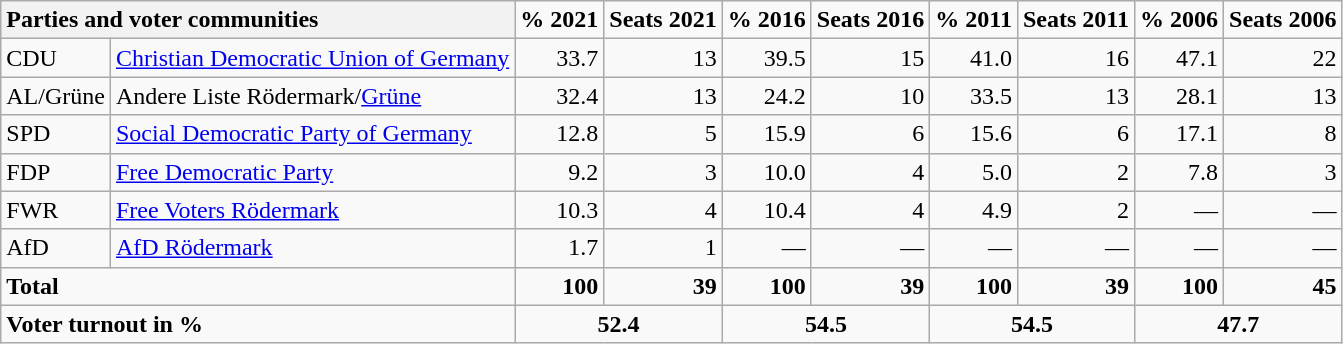<table class="wikitable" style="text-align:right">
<tr>
<th colspan="2" style="text-align:left">Parties and voter communities</th>
<td><strong>% 2021</strong></td>
<td><strong>Seats 2021</strong></td>
<td><strong>% 2016</strong></td>
<td><strong>Seats 2016</strong></td>
<td><strong>% 2011</strong></td>
<td><strong>Seats 2011</strong></td>
<td><strong>% 2006</strong></td>
<td><strong>Seats 2006</strong></td>
</tr>
<tr>
<td style="text-align:left">CDU</td>
<td style="text-align:left"><a href='#'>Christian Democratic Union of Germany</a></td>
<td>33.7</td>
<td>13</td>
<td>39.5</td>
<td>15</td>
<td>41.0</td>
<td>16</td>
<td>47.1</td>
<td>22</td>
</tr>
<tr>
<td style="text-align:left">AL/Grüne</td>
<td style="text-align:left">Andere Liste Rödermark/<a href='#'>Grüne</a></td>
<td>32.4</td>
<td>13</td>
<td>24.2</td>
<td>10</td>
<td>33.5</td>
<td>13</td>
<td>28.1</td>
<td>13</td>
</tr>
<tr>
<td style="text-align:left">SPD</td>
<td style="text-align:left"><a href='#'>Social Democratic Party of Germany</a></td>
<td>12.8</td>
<td>5</td>
<td>15.9</td>
<td>6</td>
<td>15.6</td>
<td>6</td>
<td>17.1</td>
<td>8</td>
</tr>
<tr>
<td style="text-align:left">FDP</td>
<td style="text-align:left"><a href='#'>Free Democratic Party</a></td>
<td>9.2</td>
<td>3</td>
<td>10.0</td>
<td>4</td>
<td>5.0</td>
<td>2</td>
<td>7.8</td>
<td>3</td>
</tr>
<tr>
<td style="text-align:left">FWR</td>
<td style="text-align:left"><a href='#'>Free Voters Rödermark</a></td>
<td>10.3</td>
<td>4</td>
<td>10.4</td>
<td>4</td>
<td>4.9</td>
<td>2</td>
<td>—</td>
<td>—</td>
</tr>
<tr>
<td style="text-align:left">AfD</td>
<td style="text-align:left"><a href='#'>AfD Rödermark</a></td>
<td>1.7</td>
<td>1</td>
<td>—</td>
<td>—</td>
<td>—</td>
<td>—</td>
<td>—</td>
<td>—</td>
</tr>
<tr class="hintergrundfarbe5">
<td colspan="2" style="text-align:left"><strong>Total</strong></td>
<td><strong>100</strong></td>
<td><strong>39</strong></td>
<td><strong>100</strong></td>
<td><strong>39</strong></td>
<td><strong>100</strong></td>
<td><strong>39</strong></td>
<td><strong>100</strong></td>
<td><strong>45</strong></td>
</tr>
<tr class="hintergrundfarbe5" style="text-align:center">
<td colspan="2" style="text-align:left"><strong>Voter turnout in %</strong></td>
<td colspan="2"><strong>52.4</strong></td>
<td colspan="2"><strong>54.5</strong></td>
<td colspan="2"><strong>54.5</strong></td>
<td colspan="2"><strong>47.7</strong></td>
</tr>
</table>
